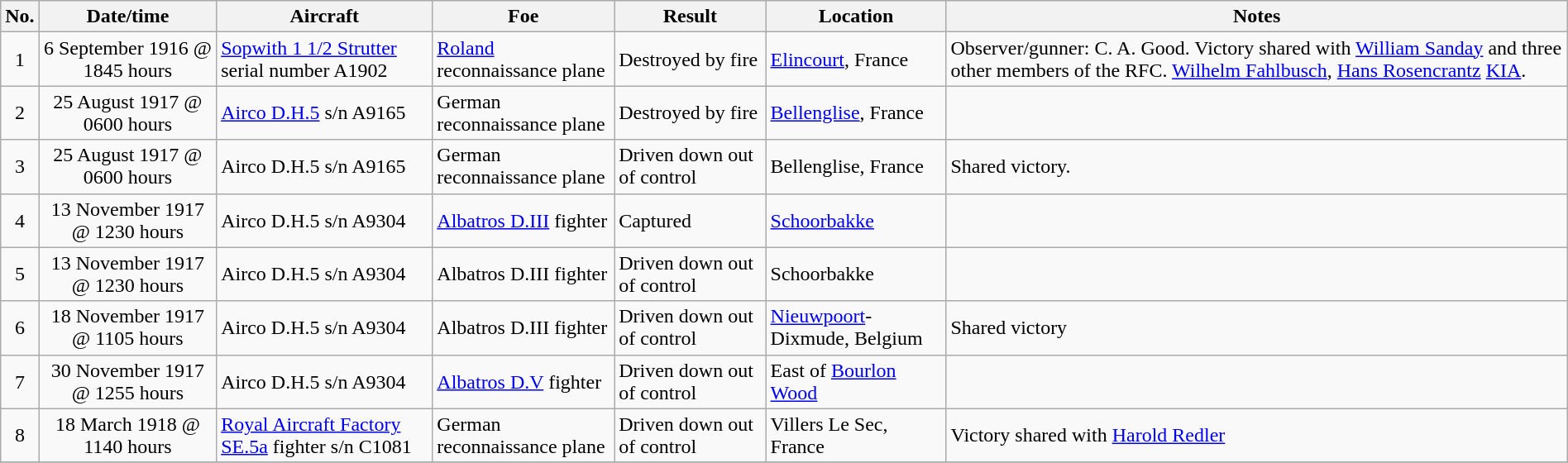<table class="wikitable" border="1" style="margin: 1em auto 1em auto">
<tr>
<th>No.</th>
<th>Date/time</th>
<th>Aircraft</th>
<th>Foe</th>
<th>Result</th>
<th>Location</th>
<th>Notes</th>
</tr>
<tr>
<td align="center">1</td>
<td align="center">6 September 1916 @ 1845 hours</td>
<td><a href='#'>Sopwith 1 1/2 Strutter</a> serial number A1902</td>
<td><a href='#'>Roland</a> reconnaissance plane</td>
<td>Destroyed by fire</td>
<td><a href='#'>Elincourt</a>, France</td>
<td>Observer/gunner: C. A. Good. Victory shared with <a href='#'>William Sanday</a> and three other members of the RFC. <a href='#'>Wilhelm Fahlbusch</a>, <a href='#'>Hans Rosencrantz</a> <a href='#'>KIA</a>.</td>
</tr>
<tr>
<td align="center">2</td>
<td align="center">25 August 1917 @ 0600 hours</td>
<td><a href='#'>Airco D.H.5</a> s/n A9165</td>
<td>German reconnaissance plane</td>
<td>Destroyed by fire</td>
<td><a href='#'>Bellenglise</a>, France</td>
<td></td>
</tr>
<tr>
<td align="center">3</td>
<td align="center">25 August 1917 @ 0600 hours</td>
<td>Airco D.H.5 s/n A9165</td>
<td>German reconnaissance plane</td>
<td>Driven down out of control</td>
<td>Bellenglise, France</td>
<td>Shared victory.</td>
</tr>
<tr>
<td align="center">4</td>
<td align="center">13 November 1917 @ 1230 hours</td>
<td>Airco D.H.5 s/n A9304</td>
<td><a href='#'>Albatros D.III</a> fighter</td>
<td>Captured</td>
<td><a href='#'>Schoorbakke</a></td>
<td></td>
</tr>
<tr>
<td align="center">5</td>
<td align="center">13 November 1917 @ 1230 hours</td>
<td>Airco D.H.5 s/n A9304</td>
<td>Albatros D.III fighter</td>
<td>Driven down out of control</td>
<td>Schoorbakke</td>
<td></td>
</tr>
<tr>
<td align="center">6</td>
<td align="center">18 November 1917 @ 1105 hours</td>
<td>Airco D.H.5 s/n A9304</td>
<td>Albatros D.III fighter</td>
<td>Driven down out of control</td>
<td><a href='#'>Nieuwpoort</a>-Dixmude, Belgium</td>
<td>Shared victory</td>
</tr>
<tr>
<td align="center">7</td>
<td align="center">30 November 1917 @ 1255 hours</td>
<td>Airco D.H.5 s/n A9304</td>
<td><a href='#'>Albatros D.V</a> fighter</td>
<td>Driven down out of control</td>
<td>East of <a href='#'>Bourlon Wood</a></td>
<td></td>
</tr>
<tr>
<td align="center">8</td>
<td align="center">18 March 1918 @ 1140 hours</td>
<td><a href='#'>Royal Aircraft Factory SE.5a</a> fighter s/n C1081</td>
<td>German reconnaissance plane</td>
<td>Driven down out of control</td>
<td>Villers Le Sec, France</td>
<td>Victory shared with <a href='#'>Harold Redler</a></td>
</tr>
<tr>
</tr>
</table>
